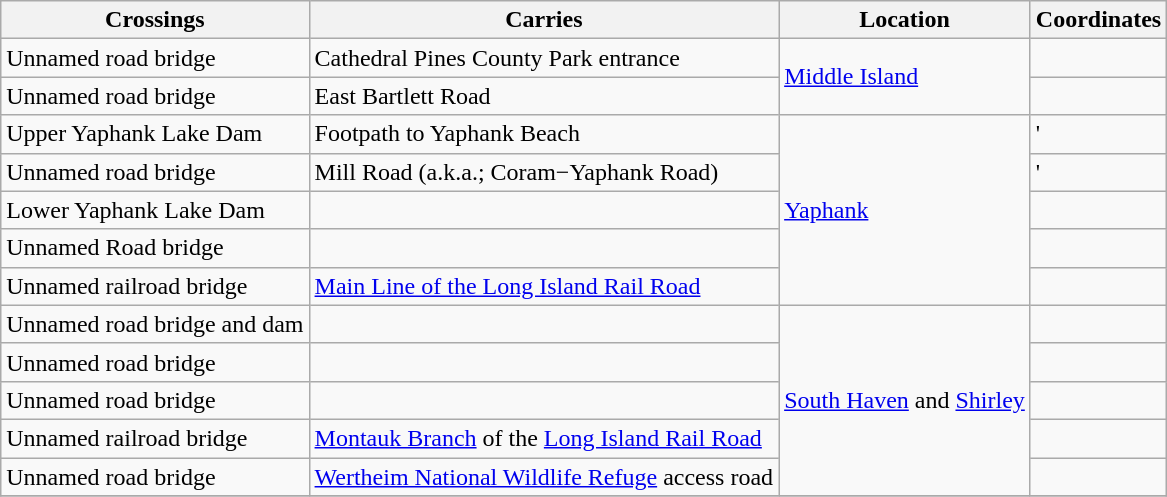<table class="wikitable sortable">
<tr>
<th>Crossings</th>
<th>Carries</th>
<th>Location</th>
<th>Coordinates</th>
</tr>
<tr>
<td>Unnamed road bridge</td>
<td>Cathedral Pines County Park entrance</td>
<td rowspan=2><a href='#'>Middle Island</a></td>
<td></td>
</tr>
<tr>
<td>Unnamed road bridge</td>
<td>East Bartlett Road</td>
<td></td>
</tr>
<tr>
<td>Upper Yaphank Lake Dam</td>
<td>Footpath to Yaphank Beach</td>
<td rowspan=5><a href='#'>Yaphank</a></td>
<td>'</td>
</tr>
<tr>
<td>Unnamed road bridge</td>
<td>Mill Road (a.k.a.; Coram−Yaphank Road)</td>
<td>'</td>
</tr>
<tr>
<td>Lower Yaphank Lake Dam</td>
<td></td>
<td></td>
</tr>
<tr>
<td>Unnamed Road bridge</td>
<td></td>
<td></td>
</tr>
<tr>
<td>Unnamed railroad bridge</td>
<td><a href='#'>Main Line of the Long Island Rail Road</a></td>
<td></td>
</tr>
<tr>
<td>Unnamed road bridge and dam</td>
<td></td>
<td rowspan=5><a href='#'>South Haven</a> and <a href='#'>Shirley</a></td>
<td></td>
</tr>
<tr>
<td>Unnamed road bridge</td>
<td></td>
<td></td>
</tr>
<tr>
<td>Unnamed road bridge</td>
<td></td>
<td></td>
</tr>
<tr>
<td>Unnamed railroad bridge</td>
<td><a href='#'>Montauk Branch</a> of the <a href='#'>Long Island Rail Road</a></td>
<td></td>
</tr>
<tr>
<td>Unnamed road bridge</td>
<td><a href='#'>Wertheim National Wildlife Refuge</a> access road</td>
<td></td>
</tr>
<tr>
</tr>
</table>
